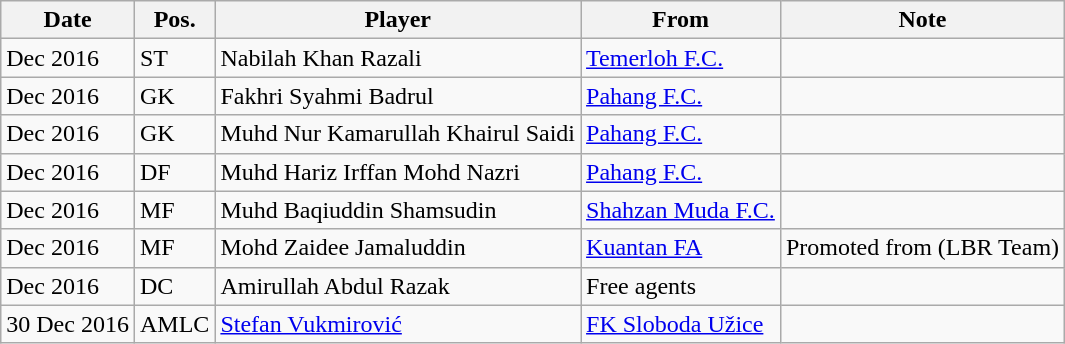<table class="wikitable sortable">
<tr>
<th>Date</th>
<th>Pos.</th>
<th>Player</th>
<th>From</th>
<th>Note</th>
</tr>
<tr>
<td>Dec 2016</td>
<td>ST</td>
<td> Nabilah Khan Razali</td>
<td> <a href='#'>Temerloh F.C.</a></td>
<td></td>
</tr>
<tr>
<td>Dec 2016</td>
<td>GK</td>
<td> Fakhri Syahmi Badrul</td>
<td> <a href='#'>Pahang F.C.</a></td>
<td></td>
</tr>
<tr>
<td>Dec 2016</td>
<td>GK</td>
<td> Muhd Nur Kamarullah Khairul Saidi</td>
<td> <a href='#'>Pahang F.C.</a></td>
<td></td>
</tr>
<tr>
<td>Dec 2016</td>
<td>DF</td>
<td> Muhd Hariz Irffan Mohd Nazri</td>
<td> <a href='#'>Pahang F.C.</a></td>
<td></td>
</tr>
<tr>
<td>Dec 2016</td>
<td>MF</td>
<td> Muhd Baqiuddin Shamsudin</td>
<td> <a href='#'>Shahzan Muda F.C.</a></td>
<td></td>
</tr>
<tr>
<td>Dec 2016</td>
<td>MF</td>
<td> Mohd Zaidee Jamaluddin</td>
<td> <a href='#'>Kuantan FA</a></td>
<td>Promoted from (LBR Team)</td>
</tr>
<tr>
<td>Dec 2016</td>
<td>DC</td>
<td> Amirullah Abdul Razak</td>
<td> Free agents</td>
<td></td>
</tr>
<tr>
<td>30 Dec 2016</td>
<td>AMLC</td>
<td> <a href='#'>Stefan Vukmirović</a></td>
<td> <a href='#'>FK Sloboda Užice</a></td>
<td></td>
</tr>
</table>
